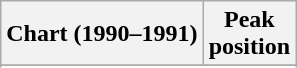<table class="wikitable sortable">
<tr>
<th>Chart (1990–1991)</th>
<th>Peak<br>position</th>
</tr>
<tr>
</tr>
<tr>
</tr>
</table>
